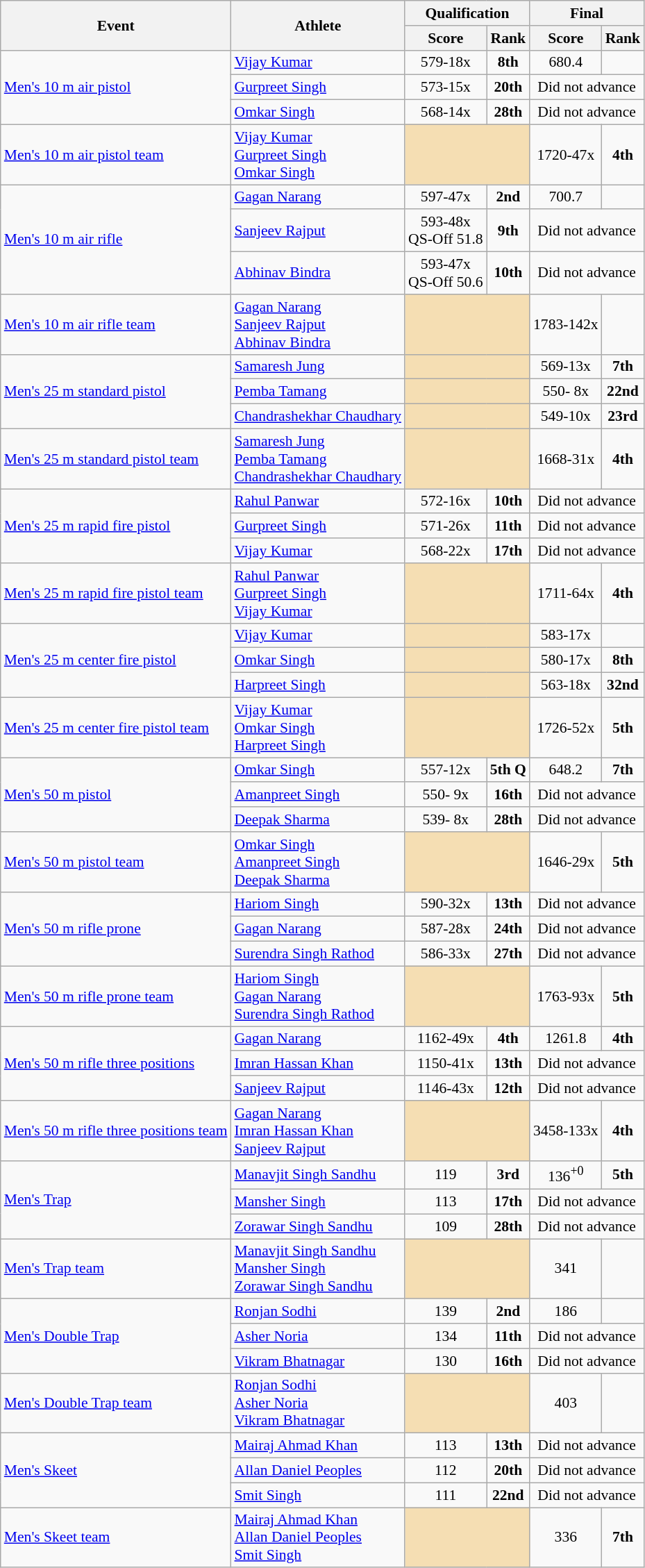<table class="wikitable" style="font-size:90%">
<tr>
<th rowspan="2">Event</th>
<th rowspan="2">Athlete</th>
<th colspan="2">Qualification</th>
<th colspan="2">Final</th>
</tr>
<tr>
<th>Score</th>
<th>Rank</th>
<th>Score</th>
<th>Rank</th>
</tr>
<tr>
<td rowspan=3><a href='#'>Men's 10 m air pistol</a></td>
<td><a href='#'>Vijay Kumar</a></td>
<td align=center>579-18x</td>
<td align=center><strong>8th</strong></td>
<td align=center>680.4</td>
<td align=center></td>
</tr>
<tr>
<td><a href='#'>Gurpreet Singh</a></td>
<td align=center>573-15x</td>
<td align=center><strong>20th</strong></td>
<td align=center colspan=2>Did not advance</td>
</tr>
<tr>
<td><a href='#'>Omkar Singh</a></td>
<td align=center>568-14x</td>
<td align=center><strong>28th</strong></td>
<td align=center colspan=2>Did not advance</td>
</tr>
<tr>
<td><a href='#'>Men's 10 m air pistol team</a></td>
<td><a href='#'>Vijay Kumar</a><br><a href='#'>Gurpreet Singh</a><br><a href='#'>Omkar Singh</a></td>
<td colspan=2 bgcolor=wheat></td>
<td align=center>1720-47x</td>
<td align=center><strong>4th</strong></td>
</tr>
<tr>
<td rowspan=3><a href='#'>Men's 10 m air rifle</a></td>
<td><a href='#'>Gagan Narang</a></td>
<td align=center>597-47x</td>
<td align=center><strong>2nd</strong></td>
<td align=center>700.7</td>
<td align=center></td>
</tr>
<tr>
<td><a href='#'>Sanjeev Rajput</a></td>
<td align=center>593-48x<br>QS-Off 51.8</td>
<td align=center><strong>9th</strong></td>
<td align=center colspan=2>Did not advance</td>
</tr>
<tr>
<td><a href='#'>Abhinav Bindra</a></td>
<td align=center>593-47x<br>QS-Off 50.6</td>
<td align=center><strong>10th</strong></td>
<td align=center colspan=2>Did not advance</td>
</tr>
<tr>
<td><a href='#'>Men's 10 m air rifle team</a></td>
<td><a href='#'>Gagan Narang</a><br><a href='#'>Sanjeev Rajput</a><br><a href='#'>Abhinav Bindra</a></td>
<td colspan=2 bgcolor=wheat></td>
<td align=center>1783-142x</td>
<td align=center></td>
</tr>
<tr>
<td rowspan=3><a href='#'>Men's 25 m standard pistol</a></td>
<td><a href='#'>Samaresh Jung</a></td>
<td colspan=2 bgcolor=wheat></td>
<td align=center>569-13x</td>
<td align=center><strong>7th</strong></td>
</tr>
<tr>
<td><a href='#'>Pemba Tamang</a></td>
<td colspan=2 bgcolor=wheat></td>
<td align=center>550- 8x</td>
<td align=center><strong>22nd</strong></td>
</tr>
<tr>
<td><a href='#'>Chandrashekhar Chaudhary</a></td>
<td colspan=2 bgcolor=wheat></td>
<td align=center>549-10x</td>
<td align=center><strong>23rd</strong></td>
</tr>
<tr>
<td><a href='#'>Men's 25 m standard pistol team</a></td>
<td><a href='#'>Samaresh Jung</a><br><a href='#'>Pemba Tamang</a><br><a href='#'>Chandrashekhar Chaudhary</a></td>
<td colspan=2 bgcolor=wheat></td>
<td align=center>1668-31x</td>
<td align=center><strong>4th</strong></td>
</tr>
<tr>
<td rowspan=3><a href='#'>Men's 25 m rapid fire pistol</a></td>
<td><a href='#'>Rahul Panwar</a></td>
<td align=center>572-16x</td>
<td align=center><strong>10th</strong></td>
<td align=center colspan=2>Did not advance</td>
</tr>
<tr>
<td><a href='#'>Gurpreet Singh</a></td>
<td align=center>571-26x</td>
<td align=center><strong>11th</strong></td>
<td align=center colspan=2>Did not advance</td>
</tr>
<tr>
<td><a href='#'>Vijay Kumar</a></td>
<td align=center>568-22x</td>
<td align=center><strong>17th</strong></td>
<td align=center colspan=2>Did not advance</td>
</tr>
<tr>
<td><a href='#'>Men's 25 m rapid fire pistol team</a></td>
<td><a href='#'>Rahul Panwar</a><br><a href='#'>Gurpreet Singh</a><br><a href='#'>Vijay Kumar</a></td>
<td colspan=2 bgcolor=wheat></td>
<td align=center>1711-64x</td>
<td align=center><strong>4th</strong></td>
</tr>
<tr>
<td rowspan=3><a href='#'>Men's 25 m center fire pistol</a></td>
<td><a href='#'>Vijay Kumar</a></td>
<td colspan=2 bgcolor=wheat></td>
<td align=center>583-17x</td>
<td align=center></td>
</tr>
<tr>
<td><a href='#'>Omkar Singh</a></td>
<td colspan=2 bgcolor=wheat></td>
<td align=center>580-17x</td>
<td align=center><strong>8th</strong></td>
</tr>
<tr>
<td><a href='#'>Harpreet Singh</a></td>
<td colspan=2 bgcolor=wheat></td>
<td align=center>563-18x</td>
<td align=center><strong>32nd</strong></td>
</tr>
<tr>
<td><a href='#'>Men's 25 m center fire pistol team</a></td>
<td><a href='#'>Vijay Kumar</a><br><a href='#'>Omkar Singh</a><br><a href='#'>Harpreet Singh</a></td>
<td colspan=2 bgcolor=wheat></td>
<td align=center>1726-52x</td>
<td align=center><strong>5th</strong></td>
</tr>
<tr>
<td rowspan=3><a href='#'>Men's 50 m pistol</a></td>
<td><a href='#'>Omkar Singh</a></td>
<td align=center>557-12x</td>
<td align=center><strong>5th Q</strong></td>
<td align=center>648.2</td>
<td align=center><strong>7th</strong></td>
</tr>
<tr>
<td><a href='#'>Amanpreet Singh</a></td>
<td align=center>550- 9x</td>
<td align=center><strong>16th</strong></td>
<td align=center colspan=2>Did not advance</td>
</tr>
<tr>
<td><a href='#'>Deepak Sharma</a></td>
<td align=center>539- 8x</td>
<td align=center><strong>28th</strong></td>
<td align=center colspan=2>Did not advance</td>
</tr>
<tr>
<td><a href='#'>Men's 50 m pistol team</a></td>
<td><a href='#'>Omkar Singh</a><br><a href='#'>Amanpreet Singh</a><br><a href='#'>Deepak Sharma</a></td>
<td colspan=2 bgcolor=wheat></td>
<td align=center>1646-29x</td>
<td align=center><strong>5th</strong></td>
</tr>
<tr>
<td rowspan=3><a href='#'>Men's 50 m rifle prone</a></td>
<td><a href='#'>Hariom Singh</a></td>
<td align=center>590-32x</td>
<td align=center><strong>13th</strong></td>
<td align=center colspan=2>Did not advance</td>
</tr>
<tr>
<td><a href='#'>Gagan Narang</a></td>
<td align=center>587-28x</td>
<td align=center><strong>24th</strong></td>
<td align=center colspan=2>Did not advance</td>
</tr>
<tr>
<td><a href='#'>Surendra Singh Rathod</a></td>
<td align=center>586-33x</td>
<td align=center><strong>27th</strong></td>
<td align=center colspan=2>Did not advance</td>
</tr>
<tr>
<td><a href='#'>Men's 50 m rifle prone team</a></td>
<td><a href='#'>Hariom Singh</a><br><a href='#'>Gagan Narang</a><br><a href='#'>Surendra Singh Rathod</a></td>
<td colspan=2 bgcolor=wheat></td>
<td align=center>1763-93x</td>
<td align=center><strong>5th</strong></td>
</tr>
<tr>
<td rowspan=3><a href='#'>Men's 50 m rifle three positions</a></td>
<td><a href='#'>Gagan Narang</a></td>
<td align=center>1162-49x</td>
<td align=center><strong>4th</strong></td>
<td align=center>1261.8</td>
<td align=center><strong>4th</strong></td>
</tr>
<tr>
<td><a href='#'>Imran Hassan Khan</a></td>
<td align=center>1150-41x</td>
<td align=center><strong>13th</strong></td>
<td align=center colspan=2>Did not advance</td>
</tr>
<tr>
<td><a href='#'>Sanjeev Rajput</a></td>
<td align=center>1146-43x</td>
<td align=center><strong>12th</strong></td>
<td align=center colspan=2>Did not advance</td>
</tr>
<tr>
<td><a href='#'>Men's 50 m rifle three positions team</a></td>
<td><a href='#'>Gagan Narang</a><br><a href='#'>Imran Hassan Khan</a><br><a href='#'>Sanjeev Rajput</a></td>
<td colspan=2 bgcolor=wheat></td>
<td align=center>3458-133x</td>
<td align=center><strong>4th</strong></td>
</tr>
<tr>
<td rowspan=3><a href='#'>Men's Trap</a></td>
<td><a href='#'>Manavjit Singh Sandhu</a></td>
<td align=center>119</td>
<td align=center><strong>3rd</strong></td>
<td align=center>136<sup>+0</sup></td>
<td align=center><strong>5th</strong></td>
</tr>
<tr>
<td><a href='#'>Mansher Singh</a></td>
<td align=center>113</td>
<td align=center><strong>17th</strong></td>
<td align=center colspan=2>Did not advance</td>
</tr>
<tr>
<td><a href='#'>Zorawar Singh Sandhu</a></td>
<td align=center>109</td>
<td align=center><strong>28th</strong></td>
<td align=center colspan=2>Did not advance</td>
</tr>
<tr>
<td><a href='#'>Men's Trap team</a></td>
<td><a href='#'>Manavjit Singh Sandhu</a><br><a href='#'>Mansher Singh</a><br><a href='#'>Zorawar Singh Sandhu</a></td>
<td colspan=2 bgcolor=wheat></td>
<td align=center>341</td>
<td align=center></td>
</tr>
<tr>
<td rowspan=3><a href='#'>Men's Double Trap</a></td>
<td><a href='#'>Ronjan Sodhi</a></td>
<td align=center>139</td>
<td align=center><strong>2nd</strong></td>
<td align=center>186</td>
<td align=center></td>
</tr>
<tr>
<td><a href='#'>Asher Noria</a></td>
<td align=center>134</td>
<td align=center><strong>11th</strong></td>
<td align=center colspan=2>Did not advance</td>
</tr>
<tr>
<td><a href='#'>Vikram Bhatnagar</a></td>
<td align=center>130</td>
<td align=center><strong>16th</strong></td>
<td align=center colspan=2>Did not advance</td>
</tr>
<tr>
<td><a href='#'>Men's Double Trap team</a></td>
<td><a href='#'>Ronjan Sodhi</a><br><a href='#'>Asher Noria</a><br><a href='#'>Vikram Bhatnagar</a></td>
<td colspan=2 bgcolor=wheat></td>
<td align=center>403</td>
<td align=center></td>
</tr>
<tr>
<td rowspan=3><a href='#'>Men's Skeet</a></td>
<td><a href='#'>Mairaj Ahmad Khan</a></td>
<td align=center>113</td>
<td align=center><strong>13th</strong></td>
<td align=center colspan=2>Did not advance</td>
</tr>
<tr>
<td><a href='#'>Allan Daniel Peoples</a></td>
<td align=center>112</td>
<td align=center><strong>20th</strong></td>
<td align=center colspan=2>Did not advance</td>
</tr>
<tr>
<td><a href='#'>Smit Singh</a></td>
<td align=center>111</td>
<td align=center><strong>22nd</strong></td>
<td align=center colspan=2>Did not advance</td>
</tr>
<tr>
<td><a href='#'>Men's Skeet team</a></td>
<td><a href='#'>Mairaj Ahmad Khan</a><br><a href='#'>Allan Daniel Peoples</a><br><a href='#'>Smit Singh</a></td>
<td colspan=2 bgcolor=wheat></td>
<td align=center>336</td>
<td align=center><strong>7th</strong></td>
</tr>
</table>
